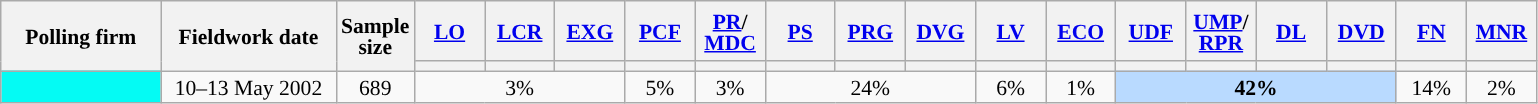<table class="wikitable sortable" style="text-align:center;font-size:90%;line-height:14px;">
<tr style="height:40px;">
<th style="width:100px;" rowspan="2">Polling firm</th>
<th style="width:110px;" rowspan="2">Fieldwork date</th>
<th style="width:35px;" rowspan="2">Sample<br>size</th>
<th class="unsortable" style="width:40px;"><a href='#'>LO</a></th>
<th class="unsortable" style="width:40px;"><a href='#'>LCR</a></th>
<th class="unsortable" style="width:40px;"><a href='#'>EXG</a></th>
<th class="unsortable" style="width:40px;"><a href='#'>PCF</a></th>
<th class="unsortable" style="width:40px;"><a href='#'>PR</a>/<br><a href='#'>MDC</a></th>
<th class="unsortable" style="width:40px;"><a href='#'>PS</a></th>
<th class="unsortable" style="width:40px;"><a href='#'>PRG</a></th>
<th class="unsortable" style="width:40px;"><a href='#'>DVG</a></th>
<th class="unsortable" style="width:40px;"><a href='#'>LV</a></th>
<th class="unsortable" style="width:40px;"><a href='#'>ECO</a></th>
<th class="unsortable" style="width:40px;"><a href='#'>UDF</a></th>
<th class="unsortable" style="width:40px;"><a href='#'>UMP</a>/<br><a href='#'>RPR</a></th>
<th class="unsortable" style="width:40px;"><a href='#'>DL</a></th>
<th class="unsortable" style="width:40px;"><a href='#'>DVD</a></th>
<th class="unsortable" style="width:40px;"><a href='#'>FN</a></th>
<th class="unsortable" style="width:40px;"><a href='#'>MNR</a></th>
</tr>
<tr>
<th style="background:"></th>
<th style="background:"></th>
<th style="background:"></th>
<th style="background:"></th>
<th style="background:"></th>
<th style="background:"></th>
<th style="background:"></th>
<th style="background:"></th>
<th style="background:"></th>
<th style="background:"></th>
<th style="background:"></th>
<th style="background:"></th>
<th style="background:"></th>
<th style="background:"></th>
<th style="background:"></th>
<th style="background:"></th>
</tr>
<tr>
<td style="background:#04FBF4;"></td>
<td data-sort-value="2002-05-13">10–13 May 2002</td>
<td>689</td>
<td colspan="3">3%</td>
<td>5%</td>
<td>3%</td>
<td colspan="3">24%</td>
<td>6%</td>
<td>1%</td>
<td style="background:#B9DAFF;" colspan="4"><strong>42%</strong></td>
<td>14%</td>
<td>2%</td>
</tr>
</table>
